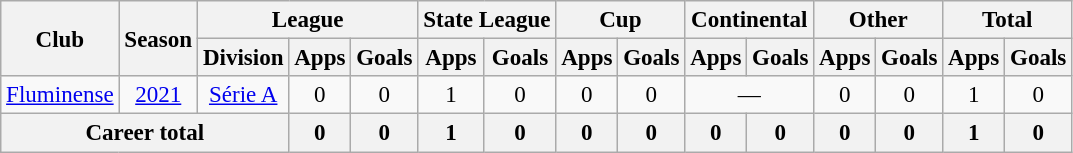<table class="wikitable" style="text-align: center; font-size:96%">
<tr>
<th rowspan="2">Club</th>
<th rowspan="2">Season</th>
<th colspan="3">League</th>
<th colspan="2">State League</th>
<th colspan="2">Cup</th>
<th colspan="2">Continental</th>
<th colspan="2">Other</th>
<th colspan="2">Total</th>
</tr>
<tr>
<th>Division</th>
<th>Apps</th>
<th>Goals</th>
<th>Apps</th>
<th>Goals</th>
<th>Apps</th>
<th>Goals</th>
<th>Apps</th>
<th>Goals</th>
<th>Apps</th>
<th>Goals</th>
<th>Apps</th>
<th>Goals</th>
</tr>
<tr>
<td><a href='#'>Fluminense</a></td>
<td><a href='#'>2021</a></td>
<td><a href='#'>Série A</a></td>
<td>0</td>
<td>0</td>
<td>1</td>
<td>0</td>
<td>0</td>
<td>0</td>
<td colspan="2">—</td>
<td>0</td>
<td>0</td>
<td>1</td>
<td>0</td>
</tr>
<tr>
<th colspan="3"><strong>Career total</strong></th>
<th>0</th>
<th>0</th>
<th>1</th>
<th>0</th>
<th>0</th>
<th>0</th>
<th>0</th>
<th>0</th>
<th>0</th>
<th>0</th>
<th>1</th>
<th>0</th>
</tr>
</table>
